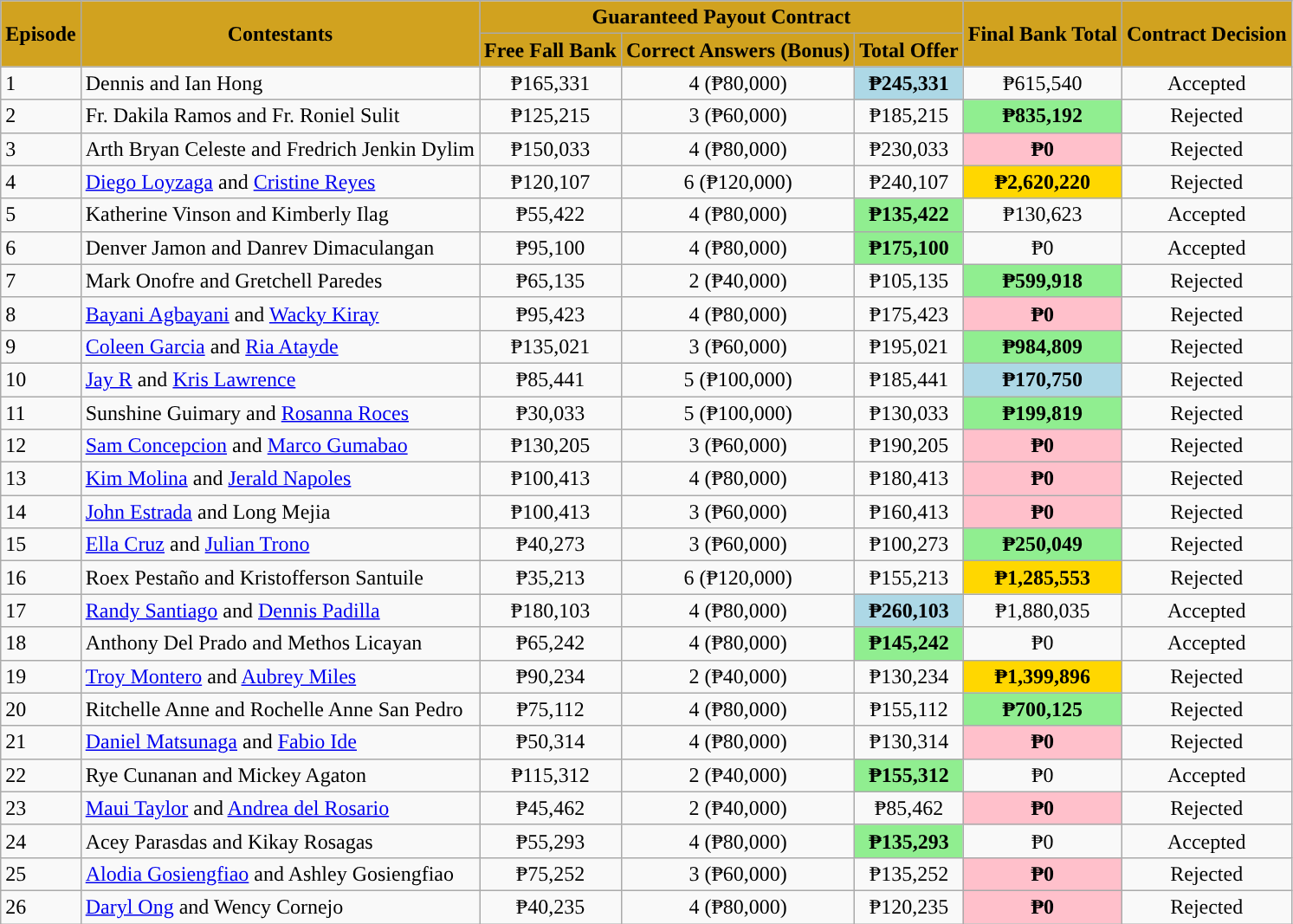<table class="wikitable">
<tr>
<th rowspan="2" style="text-align:center; background-color:#d1a21f;">Episode</th>
<th rowspan="2" style="text-align:center; background-color:#d1a21f;">Contestants</th>
<th colspan="3" style="text-align:center; background-color:#d1a21f;">Guaranteed Payout Contract</th>
<th rowspan="2" style="text-align:center; background-color:#d1a21f;">Final Bank Total</th>
<th rowspan="2" style="text-align:center; background-color:#d1a21f;">Contract Decision</th>
</tr>
<tr>
<th style="text-align:center; background-color:#d1a21f;">Free Fall Bank</th>
<th style="text-align:center; background-color:#d1a21f;">Correct Answers (Bonus)</th>
<th style="text-align:center; background-color:#d1a21f;">Total Offer</th>
</tr>
<tr>
<td>1</td>
<td>Dennis and Ian Hong</td>
<td style="text-align:center">₱165,331</td>
<td style="text-align:center">4 (₱80,000)</td>
<td style="text-align:center; background-color:lightblue;"><strong>₱245,331</strong></td>
<td style="text-align:center">₱615,540</td>
<td style="text-align:center">Accepted</td>
</tr>
<tr>
<td>2</td>
<td>Fr. Dakila Ramos and Fr. Roniel Sulit</td>
<td style="text-align:center">₱125,215</td>
<td style="text-align:center">3 (₱60,000)</td>
<td style="text-align:center">₱185,215</td>
<td style="text-align:center; background-color:lightgreen;"><strong>₱835,192</strong></td>
<td style="text-align:center">Rejected</td>
</tr>
<tr>
<td>3</td>
<td>Arth Bryan Celeste and Fredrich Jenkin Dylim</td>
<td style="text-align:center">₱150,033</td>
<td style="text-align:center">4 (₱80,000)</td>
<td style="text-align:center">₱230,033</td>
<td style="text-align:center; background-color:pink;"><strong>₱0</strong></td>
<td style="text-align:center">Rejected</td>
</tr>
<tr>
<td>4</td>
<td><a href='#'>Diego Loyzaga</a> and <a href='#'>Cristine Reyes</a></td>
<td style="text-align:center">₱120,107</td>
<td style="text-align:center">6 (₱120,000)</td>
<td style="text-align:center">₱240,107</td>
<td style="text-align:center; background-color:gold;"><strong>₱2,620,220</strong></td>
<td style="text-align:center">Rejected</td>
</tr>
<tr>
<td>5</td>
<td>Katherine Vinson and Kimberly Ilag</td>
<td style="text-align:center">₱55,422</td>
<td style="text-align:center">4 (₱80,000)</td>
<td style="text-align:center; background-color:lightgreen;"><strong>₱135,422</strong></td>
<td style="text-align:center">₱130,623</td>
<td style="text-align:center">Accepted</td>
</tr>
<tr>
<td>6</td>
<td>Denver Jamon and Danrev Dimaculangan</td>
<td style="text-align:center">₱95,100</td>
<td style="text-align:center">4 (₱80,000)</td>
<td style="text-align:center; background-color:lightgreen;"><strong>₱175,100</strong></td>
<td style="text-align:center">₱0</td>
<td style="text-align:center">Accepted</td>
</tr>
<tr>
<td>7</td>
<td>Mark Onofre and Gretchell Paredes</td>
<td style="text-align:center">₱65,135</td>
<td style="text-align:center">2 (₱40,000)</td>
<td style="text-align:center">₱105,135</td>
<td style="text-align:center; background-color:lightgreen;"><strong>₱599,918</strong></td>
<td style="text-align:center">Rejected</td>
</tr>
<tr>
<td>8</td>
<td><a href='#'>Bayani Agbayani</a> and <a href='#'>Wacky Kiray</a></td>
<td style="text-align:center">₱95,423</td>
<td style="text-align:center">4 (₱80,000)</td>
<td style="text-align:center">₱175,423</td>
<td style="text-align:center; background-color:pink;"><strong>₱0</strong></td>
<td style="text-align:center">Rejected</td>
</tr>
<tr>
<td>9</td>
<td><a href='#'>Coleen Garcia</a> and <a href='#'>Ria Atayde</a></td>
<td style="text-align:center">₱135,021</td>
<td style="text-align:center">3 (₱60,000)</td>
<td style="text-align:center">₱195,021</td>
<td style="text-align:center; background-color:lightgreen;"><strong>₱984,809</strong></td>
<td style="text-align:center">Rejected</td>
</tr>
<tr>
<td>10</td>
<td><a href='#'>Jay R</a> and <a href='#'>Kris Lawrence</a></td>
<td style="text-align:center">₱85,441</td>
<td style="text-align:center">5 (₱100,000)</td>
<td style="text-align:center">₱185,441</td>
<td style="text-align:center; background-color:lightblue;"><strong>₱170,750</strong></td>
<td style="text-align:center">Rejected</td>
</tr>
<tr>
<td>11</td>
<td>Sunshine Guimary and <a href='#'>Rosanna Roces</a></td>
<td style="text-align:center">₱30,033</td>
<td style="text-align:center">5 (₱100,000)</td>
<td style="text-align:center">₱130,033</td>
<td style="text-align:center; background-color:lightgreen;"><strong>₱199,819</strong></td>
<td style="text-align:center">Rejected</td>
</tr>
<tr>
<td>12</td>
<td><a href='#'>Sam Concepcion</a> and <a href='#'>Marco Gumabao</a></td>
<td style="text-align:center">₱130,205</td>
<td style="text-align:center">3 (₱60,000)</td>
<td style="text-align:center">₱190,205</td>
<td style="text-align:center; background-color:pink;"><strong>₱0</strong></td>
<td style="text-align:center">Rejected</td>
</tr>
<tr>
<td>13</td>
<td><a href='#'>Kim Molina</a> and <a href='#'>Jerald Napoles</a></td>
<td style="text-align:center">₱100,413</td>
<td style="text-align:center">4 (₱80,000)</td>
<td style="text-align:center">₱180,413</td>
<td style="text-align:center;  background-color:pink;"><strong>₱0</strong></td>
<td style="text-align:center">Rejected</td>
</tr>
<tr>
<td>14</td>
<td><a href='#'>John Estrada</a> and Long Mejia</td>
<td style="text-align:center">₱100,413</td>
<td style="text-align:center">3 (₱60,000)</td>
<td style="text-align:center">₱160,413</td>
<td style="text-align:center; background-color:pink;"><strong>₱0</strong></td>
<td style="text-align:center">Rejected</td>
</tr>
<tr>
<td>15</td>
<td><a href='#'>Ella Cruz</a> and <a href='#'>Julian Trono</a></td>
<td style="text-align:center">₱40,273</td>
<td style="text-align:center">3 (₱60,000)</td>
<td style="text-align:center">₱100,273</td>
<td style="text-align:center; background-color:lightgreen"><strong>₱250,049</strong></td>
<td style="text-align:center">Rejected</td>
</tr>
<tr>
<td>16</td>
<td>Roex Pestaño and Kristofferson Santuile</td>
<td style="text-align:center">₱35,213</td>
<td style="text-align:center">6 (₱120,000)</td>
<td style="text-align:center">₱155,213</td>
<td style="text-align:center; background-color:gold;"><strong>₱1,285,553</strong></td>
<td style="text-align:center">Rejected</td>
</tr>
<tr>
<td>17</td>
<td><a href='#'>Randy Santiago</a> and <a href='#'>Dennis Padilla</a></td>
<td style="text-align:center">₱180,103</td>
<td style="text-align:center">4 (₱80,000)</td>
<td style="text-align:center; background-color:lightblue;"><strong>₱260,103</strong></td>
<td style="text-align:center">₱1,880,035</td>
<td style="text-align:center">Accepted</td>
</tr>
<tr>
<td>18</td>
<td>Anthony Del Prado and Methos Licayan</td>
<td style="text-align:center">₱65,242</td>
<td style="text-align:center">4 (₱80,000)</td>
<td style="text-align:center; background-color:lightgreen;"><strong>₱145,242</strong></td>
<td style="text-align:center">₱0</td>
<td style="text-align:center">Accepted</td>
</tr>
<tr>
<td>19</td>
<td><a href='#'>Troy Montero</a> and <a href='#'>Aubrey Miles</a></td>
<td style="text-align:center">₱90,234</td>
<td style="text-align:center">2 (₱40,000)</td>
<td style="text-align:center">₱130,234</td>
<td style="text-align:center; background-color:gold;"><strong>₱1,399,896</strong></td>
<td style="text-align:center">Rejected</td>
</tr>
<tr>
<td>20</td>
<td>Ritchelle Anne and Rochelle Anne San Pedro</td>
<td style="text-align:center">₱75,112</td>
<td style="text-align:center">4 (₱80,000)</td>
<td style="text-align:center">₱155,112</td>
<td style="text-align:center; background-color:lightgreen;"><strong>₱700,125</strong></td>
<td style="text-align:center">Rejected</td>
</tr>
<tr>
<td>21</td>
<td><a href='#'>Daniel Matsunaga</a> and <a href='#'>Fabio Ide</a></td>
<td style="text-align:center">₱50,314</td>
<td style="text-align:center">4 (₱80,000)</td>
<td style="text-align:center">₱130,314</td>
<td style="text-align:center; background-color:pink;"><strong>₱0</strong></td>
<td style="text-align:center">Rejected</td>
</tr>
<tr>
<td>22</td>
<td>Rye Cunanan and Mickey Agaton</td>
<td style="text-align:center">₱115,312</td>
<td style="text-align:center">2 (₱40,000)</td>
<td style="text-align:center; background-color:lightgreen;"><strong>₱155,312</strong></td>
<td style="text-align:center">₱0</td>
<td style="text-align:center">Accepted</td>
</tr>
<tr>
<td>23</td>
<td><a href='#'>Maui Taylor</a> and <a href='#'>Andrea del Rosario</a></td>
<td style="text-align:center">₱45,462</td>
<td style="text-align:center">2 (₱40,000)</td>
<td style="text-align:center">₱85,462</td>
<td style="text-align:center; background-color:pink;"><strong>₱0</strong></td>
<td style="text-align:center">Rejected</td>
</tr>
<tr>
<td>24</td>
<td>Acey Parasdas and Kikay Rosagas</td>
<td style="text-align:center">₱55,293</td>
<td style="text-align:center">4 (₱80,000)</td>
<td style="text-align:center; background-color:lightgreen;"><strong>₱135,293</strong></td>
<td style="text-align:center">₱0</td>
<td style="text-align:center">Accepted</td>
</tr>
<tr>
<td>25</td>
<td><a href='#'>Alodia Gosiengfiao</a> and Ashley Gosiengfiao</td>
<td style="text-align:center">₱75,252</td>
<td style="text-align:center">3 (₱60,000)</td>
<td style="text-align:center">₱135,252</td>
<td style="text-align:center; background-color:pink;"><strong>₱0</strong></td>
<td style="text-align:center">Rejected</td>
</tr>
<tr>
<td>26</td>
<td><a href='#'>Daryl Ong</a> and Wency Cornejo</td>
<td style="text-align:center">₱40,235</td>
<td style="text-align:center">4 (₱80,000)</td>
<td style="text-align:center">₱120,235</td>
<td style="text-align:center; background-color:pink;"><strong>₱0</strong></td>
<td style="text-align:center">Rejected</td>
</tr>
</table>
